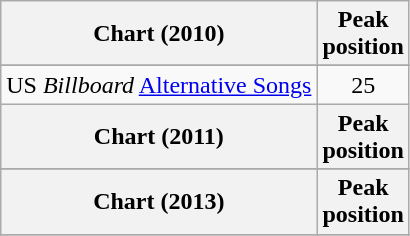<table class="wikitable sortable">
<tr>
<th align="center">Chart (2010)</th>
<th align="center">Peak <br>position</th>
</tr>
<tr>
</tr>
<tr>
<td>US <em>Billboard</em> <a href='#'>Alternative Songs</a></td>
<td align="center">25</td>
</tr>
<tr>
<th align="center">Chart (2011)</th>
<th align="center">Peak<br>position</th>
</tr>
<tr>
</tr>
<tr>
</tr>
<tr>
<th align="center">Chart (2013)</th>
<th align="center">Peak<br>position</th>
</tr>
<tr>
</tr>
<tr>
</tr>
<tr>
</tr>
<tr>
</tr>
<tr>
</tr>
<tr>
</tr>
<tr>
</tr>
<tr>
</tr>
<tr>
</tr>
<tr>
</tr>
</table>
